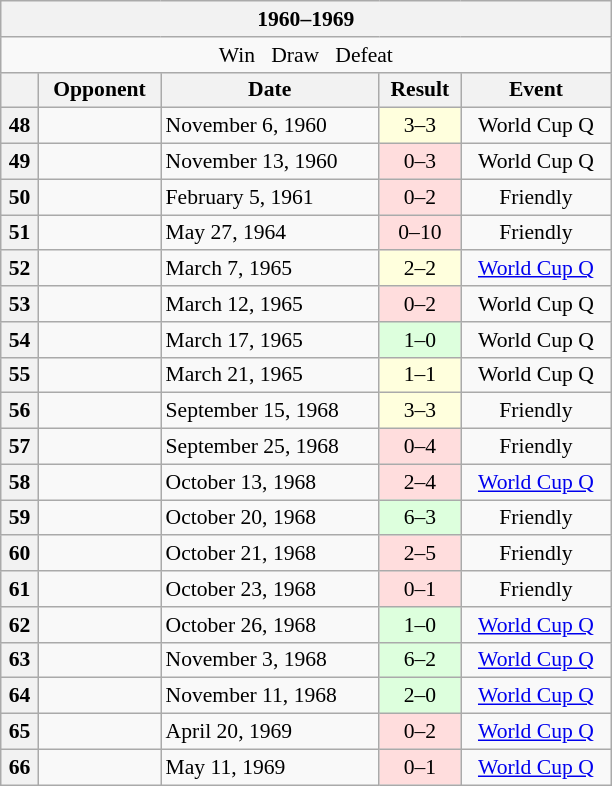<table class="wikitable collapsible collapsed" style="font-size: 90%">
<tr>
<th colspan="5" style="width:400px;">1960–1969</th>
</tr>
<tr>
<td style="text-align:center;" colspan="5"> Win   Draw   Defeat</td>
</tr>
<tr>
<th></th>
<th>Opponent</th>
<th>Date</th>
<th>Result</th>
<th>Event</th>
</tr>
<tr>
<th>48</th>
<td></td>
<td>November 6, 1960</td>
<td style="background:#ffd; text-align:center;">3–3</td>
<td style="text-align:center;"> World Cup Q</td>
</tr>
<tr>
<th>49</th>
<td></td>
<td>November 13, 1960</td>
<td style="background:#fdd; text-align:center;">0–3</td>
<td style="text-align:center;"> World Cup Q</td>
</tr>
<tr>
<th>50</th>
<td></td>
<td>February 5, 1961</td>
<td style="background:#fdd; text-align:center;">0–2</td>
<td style="text-align:center;"> Friendly</td>
</tr>
<tr>
<th>51</th>
<td></td>
<td>May 27, 1964</td>
<td style="background:#fdd; text-align:center;">0–10</td>
<td style="text-align:center;"> Friendly</td>
</tr>
<tr>
<th>52</th>
<td></td>
<td>March 7, 1965</td>
<td style="background:#ffd; text-align:center;">2–2</td>
<td style="text-align:center;"> <a href='#'>World Cup Q</a></td>
</tr>
<tr>
<th>53</th>
<td></td>
<td>March 12, 1965</td>
<td style="background:#fdd; text-align:center;">0–2</td>
<td style="text-align:center;"> World Cup Q</td>
</tr>
<tr>
<th>54</th>
<td></td>
<td>March 17, 1965</td>
<td style="background:#dfd; text-align:center;">1–0</td>
<td style="text-align:center;"> World Cup Q</td>
</tr>
<tr>
<th>55</th>
<td></td>
<td>March 21, 1965</td>
<td style="background:#ffd; text-align:center;">1–1</td>
<td style="text-align:center;"> World Cup Q</td>
</tr>
<tr>
<th>56</th>
<td></td>
<td>September 15, 1968</td>
<td style="background:#ffd; text-align:center;">3–3</td>
<td style="text-align:center;"> Friendly</td>
</tr>
<tr>
<th>57</th>
<td></td>
<td>September 25, 1968</td>
<td style="background:#fdd; text-align:center;">0–4</td>
<td style="text-align:center;"> Friendly</td>
</tr>
<tr>
<th>58</th>
<td></td>
<td>October 13, 1968</td>
<td style="background:#fdd; text-align:center;">2–4</td>
<td style="text-align:center;"> <a href='#'>World Cup Q</a></td>
</tr>
<tr>
<th>59</th>
<td></td>
<td>October 20, 1968</td>
<td style="background:#dfd; text-align:center;">6–3</td>
<td style="text-align:center;"> Friendly</td>
</tr>
<tr>
<th>60</th>
<td></td>
<td>October 21, 1968</td>
<td style="background:#fdd; text-align:center;">2–5</td>
<td style="text-align:center;"> Friendly</td>
</tr>
<tr>
<th>61</th>
<td></td>
<td>October 23, 1968</td>
<td style="background:#fdd; text-align:center;">0–1</td>
<td style="text-align:center;"> Friendly</td>
</tr>
<tr>
<th>62</th>
<td></td>
<td>October 26, 1968</td>
<td style="background:#dfd; text-align:center;">1–0</td>
<td style="text-align:center;"> <a href='#'>World Cup Q</a></td>
</tr>
<tr>
<th>63</th>
<td></td>
<td>November 3, 1968</td>
<td style="background:#dfd; text-align:center;">6–2</td>
<td style="text-align:center;"> <a href='#'>World Cup Q</a></td>
</tr>
<tr>
<th>64</th>
<td></td>
<td>November 11, 1968</td>
<td style="background:#dfd; text-align:center;">2–0</td>
<td style="text-align:center;"> <a href='#'>World Cup Q</a></td>
</tr>
<tr>
<th>65</th>
<td></td>
<td>April 20, 1969</td>
<td style="background:#fdd; text-align:center;">0–2</td>
<td style="text-align:center;"> <a href='#'>World Cup Q</a></td>
</tr>
<tr>
<th>66</th>
<td></td>
<td>May 11, 1969</td>
<td style="background:#fdd; text-align:center;">0–1</td>
<td style="text-align:center;"> <a href='#'>World Cup Q</a></td>
</tr>
</table>
